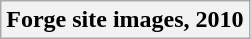<table class="wikitable unsortable">
<tr>
<th style="background:light gray; color:black">Forge site images, 2010<br></th>
</tr>
</table>
